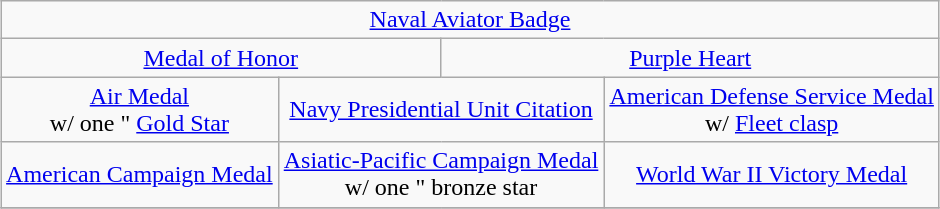<table class="wikitable" style="margin:1em auto; text-align:center;">
<tr>
<td colspan="5"><a href='#'>Naval Aviator Badge</a></td>
</tr>
<tr>
<td colspan="3"><a href='#'>Medal of Honor</a></td>
<td colspan="3"><a href='#'>Purple Heart</a></td>
</tr>
<tr>
<td colspan="2"><a href='#'>Air Medal</a><br>w/ one " <a href='#'>Gold Star</a></td>
<td colspan="2"><a href='#'>Navy Presidential Unit Citation</a></td>
<td colspan="2"><a href='#'>American Defense Service Medal</a><br>w/ <a href='#'>Fleet clasp</a></td>
</tr>
<tr>
<td colspan="2"><a href='#'>American Campaign Medal</a></td>
<td colspan="2"><a href='#'>Asiatic-Pacific Campaign Medal</a><br>w/ one " bronze star</td>
<td colspan="2"><a href='#'>World War II Victory Medal</a><br></td>
</tr>
<tr>
</tr>
</table>
